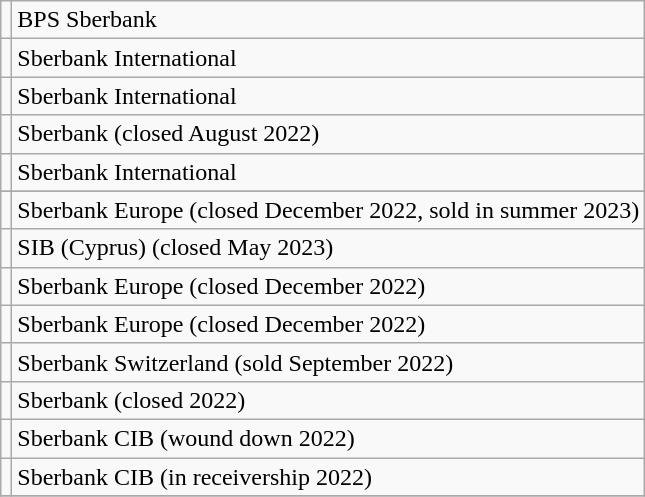<table class="wikitable sortable">
<tr>
<td></td>
<td>BPS Sberbank</td>
</tr>
<tr>
<td></td>
<td>Sberbank International</td>
</tr>
<tr>
<td></td>
<td>Sberbank International</td>
</tr>
<tr>
<td></td>
<td>Sberbank (closed August 2022)</td>
</tr>
<tr>
<td></td>
<td>Sberbank International</td>
</tr>
<tr>
</tr>
<tr>
<td></td>
<td>Sberbank Europe (closed December 2022, sold in summer 2023)</td>
</tr>
<tr>
<td></td>
<td>SIB (Cyprus) (closed May 2023)</td>
</tr>
<tr>
<td></td>
<td>Sberbank Europe (closed December 2022)</td>
</tr>
<tr>
<td></td>
<td>Sberbank Europe (closed December 2022)</td>
</tr>
<tr>
<td></td>
<td>Sberbank Switzerland (sold September 2022)</td>
</tr>
<tr>
<td></td>
<td>Sberbank (closed 2022)</td>
</tr>
<tr>
<td></td>
<td>Sberbank CIB (wound down 2022)</td>
</tr>
<tr>
<td></td>
<td>Sberbank CIB (in receivership 2022)</td>
</tr>
<tr>
</tr>
</table>
